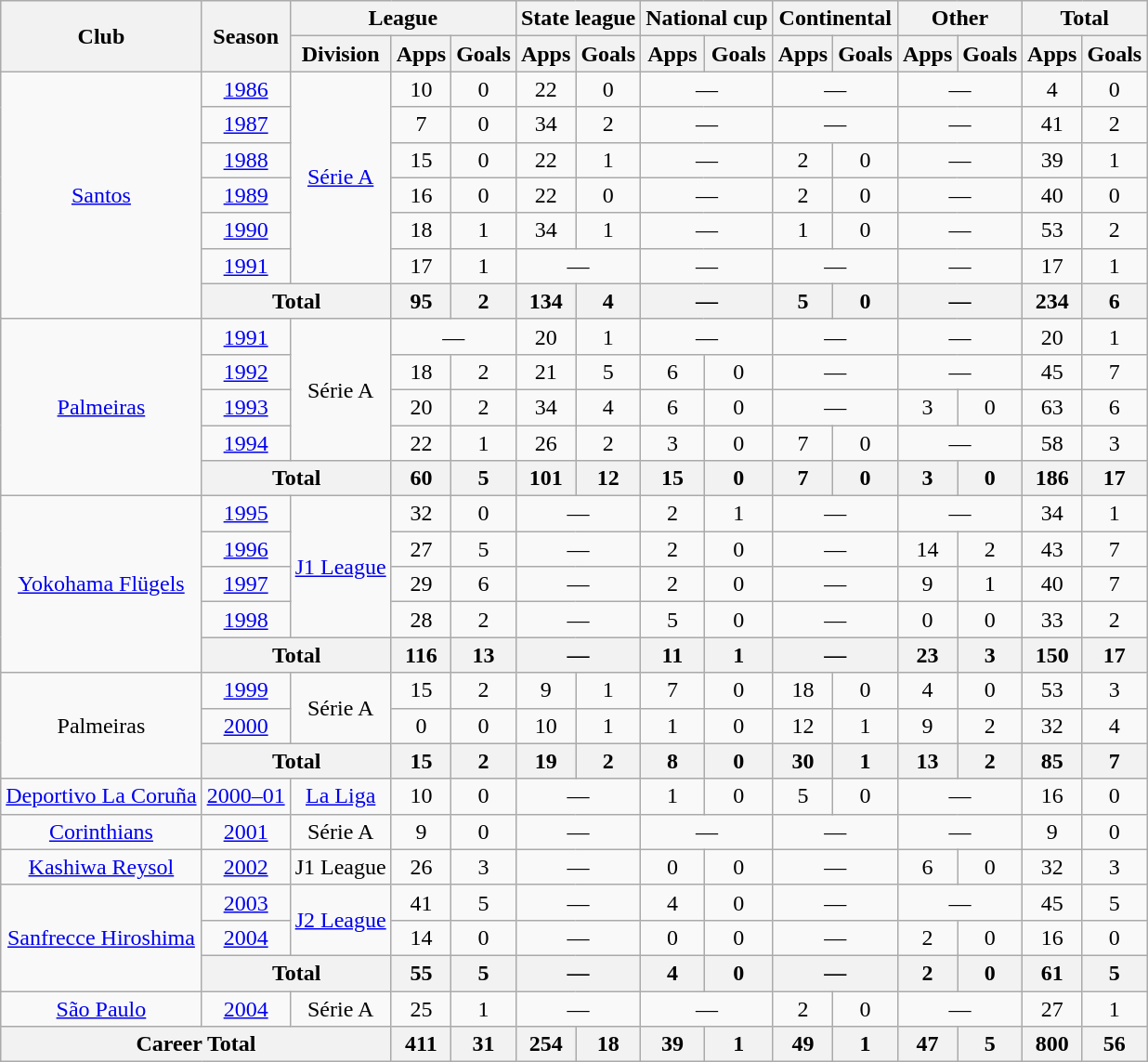<table class="wikitable" style="text-align: center;">
<tr>
<th rowspan="2">Club</th>
<th rowspan="2">Season</th>
<th colspan="3">League</th>
<th colspan="2">State league</th>
<th colspan="2">National cup</th>
<th colspan="2">Continental</th>
<th colspan="2">Other</th>
<th colspan="2">Total</th>
</tr>
<tr>
<th>Division</th>
<th>Apps</th>
<th>Goals</th>
<th>Apps</th>
<th>Goals</th>
<th>Apps</th>
<th>Goals</th>
<th>Apps</th>
<th>Goals</th>
<th>Apps</th>
<th>Goals</th>
<th>Apps</th>
<th>Goals</th>
</tr>
<tr>
<td rowspan="7"><a href='#'>Santos</a></td>
<td><a href='#'>1986</a></td>
<td rowspan="6"><a href='#'>Série A</a></td>
<td>10</td>
<td>0</td>
<td>22</td>
<td>0</td>
<td colspan="2">—</td>
<td colspan="2">—</td>
<td colspan="2">—</td>
<td>4</td>
<td>0</td>
</tr>
<tr>
<td><a href='#'>1987</a></td>
<td>7</td>
<td>0</td>
<td>34</td>
<td>2</td>
<td colspan="2">—</td>
<td colspan="2">—</td>
<td colspan="2">—</td>
<td>41</td>
<td>2</td>
</tr>
<tr>
<td><a href='#'>1988</a></td>
<td>15</td>
<td>0</td>
<td>22</td>
<td>1</td>
<td colspan="2">—</td>
<td>2</td>
<td>0</td>
<td colspan="2">—</td>
<td>39</td>
<td>1</td>
</tr>
<tr>
<td><a href='#'>1989</a></td>
<td>16</td>
<td>0</td>
<td>22</td>
<td>0</td>
<td colspan="2">—</td>
<td>2</td>
<td>0</td>
<td colspan="2">—</td>
<td>40</td>
<td>0</td>
</tr>
<tr>
<td><a href='#'>1990</a></td>
<td>18</td>
<td>1</td>
<td>34</td>
<td>1</td>
<td colspan="2">—</td>
<td>1</td>
<td>0</td>
<td colspan="2">—</td>
<td>53</td>
<td>2</td>
</tr>
<tr>
<td><a href='#'>1991</a></td>
<td>17</td>
<td>1</td>
<td colspan="2">—</td>
<td colspan="2">—</td>
<td colspan="2">—</td>
<td colspan="2">—</td>
<td>17</td>
<td>1</td>
</tr>
<tr>
<th colspan="2">Total</th>
<th>95</th>
<th>2</th>
<th>134</th>
<th>4</th>
<th colspan="2">—</th>
<th>5</th>
<th>0</th>
<th colspan="2">—</th>
<th>234</th>
<th>6</th>
</tr>
<tr>
<td rowspan="5"><a href='#'>Palmeiras</a></td>
<td><a href='#'>1991</a></td>
<td rowspan="4">Série A</td>
<td colspan="2">—</td>
<td>20</td>
<td>1</td>
<td colspan="2">—</td>
<td colspan="2">—</td>
<td colspan="2">—</td>
<td>20</td>
<td>1</td>
</tr>
<tr>
<td><a href='#'>1992</a></td>
<td>18</td>
<td>2</td>
<td>21</td>
<td>5</td>
<td>6</td>
<td>0</td>
<td colspan="2">—</td>
<td colspan="2">—</td>
<td>45</td>
<td>7</td>
</tr>
<tr>
<td><a href='#'>1993</a></td>
<td>20</td>
<td>2</td>
<td>34</td>
<td>4</td>
<td>6</td>
<td>0</td>
<td colspan="2">—</td>
<td>3</td>
<td>0</td>
<td>63</td>
<td>6</td>
</tr>
<tr>
<td><a href='#'>1994</a></td>
<td>22</td>
<td>1</td>
<td>26</td>
<td>2</td>
<td>3</td>
<td>0</td>
<td>7</td>
<td>0</td>
<td colspan="2">—</td>
<td>58</td>
<td>3</td>
</tr>
<tr>
<th colspan="2">Total</th>
<th>60</th>
<th>5</th>
<th>101</th>
<th>12</th>
<th>15</th>
<th>0</th>
<th>7</th>
<th>0</th>
<th>3</th>
<th>0</th>
<th>186</th>
<th>17</th>
</tr>
<tr>
<td rowspan="5"><a href='#'>Yokohama Flügels</a></td>
<td><a href='#'>1995</a></td>
<td rowspan="4"><a href='#'>J1 League</a></td>
<td>32</td>
<td>0</td>
<td colspan="2">—</td>
<td>2</td>
<td>1</td>
<td colspan="2">—</td>
<td colspan="2">—</td>
<td>34</td>
<td>1</td>
</tr>
<tr>
<td><a href='#'>1996</a></td>
<td>27</td>
<td>5</td>
<td colspan="2">—</td>
<td>2</td>
<td>0</td>
<td colspan="2">—</td>
<td>14</td>
<td>2</td>
<td>43</td>
<td>7</td>
</tr>
<tr>
<td><a href='#'>1997</a></td>
<td>29</td>
<td>6</td>
<td colspan="2">—</td>
<td>2</td>
<td>0</td>
<td colspan="2">—</td>
<td>9</td>
<td>1</td>
<td>40</td>
<td>7</td>
</tr>
<tr>
<td><a href='#'>1998</a></td>
<td>28</td>
<td>2</td>
<td colspan="2">—</td>
<td>5</td>
<td>0</td>
<td colspan="2">—</td>
<td>0</td>
<td>0</td>
<td>33</td>
<td>2</td>
</tr>
<tr>
<th colspan="2">Total</th>
<th>116</th>
<th>13</th>
<th colspan="2">—</th>
<th>11</th>
<th>1</th>
<th colspan="2">—</th>
<th>23</th>
<th>3</th>
<th>150</th>
<th>17</th>
</tr>
<tr>
<td rowspan="3">Palmeiras</td>
<td><a href='#'>1999</a></td>
<td rowspan="2">Série A</td>
<td>15</td>
<td>2</td>
<td>9</td>
<td>1</td>
<td>7</td>
<td>0</td>
<td>18</td>
<td>0</td>
<td>4</td>
<td>0</td>
<td>53</td>
<td>3</td>
</tr>
<tr>
<td><a href='#'>2000</a></td>
<td>0</td>
<td>0</td>
<td>10</td>
<td>1</td>
<td>1</td>
<td>0</td>
<td>12</td>
<td>1</td>
<td>9</td>
<td>2</td>
<td>32</td>
<td>4</td>
</tr>
<tr>
<th colspan="2">Total</th>
<th>15</th>
<th>2</th>
<th>19</th>
<th>2</th>
<th>8</th>
<th>0</th>
<th>30</th>
<th>1</th>
<th>13</th>
<th>2</th>
<th>85</th>
<th>7</th>
</tr>
<tr>
<td><a href='#'>Deportivo La Coruña</a></td>
<td><a href='#'>2000–01</a></td>
<td><a href='#'>La Liga</a></td>
<td>10</td>
<td>0</td>
<td colspan="2">—</td>
<td>1</td>
<td>0</td>
<td>5</td>
<td>0</td>
<td colspan="2">—</td>
<td>16</td>
<td>0</td>
</tr>
<tr>
<td><a href='#'>Corinthians</a></td>
<td><a href='#'>2001</a></td>
<td>Série A</td>
<td>9</td>
<td>0</td>
<td colspan="2">—</td>
<td colspan="2">—</td>
<td colspan="2">—</td>
<td colspan="2">—</td>
<td>9</td>
<td>0</td>
</tr>
<tr>
<td><a href='#'>Kashiwa Reysol</a></td>
<td><a href='#'>2002</a></td>
<td>J1 League</td>
<td>26</td>
<td>3</td>
<td colspan="2">—</td>
<td>0</td>
<td>0</td>
<td colspan="2">—</td>
<td>6</td>
<td>0</td>
<td>32</td>
<td>3</td>
</tr>
<tr>
<td rowspan="3"><a href='#'>Sanfrecce Hiroshima</a></td>
<td><a href='#'>2003</a></td>
<td rowspan="2"><a href='#'>J2 League</a></td>
<td>41</td>
<td>5</td>
<td colspan="2">—</td>
<td>4</td>
<td>0</td>
<td colspan="2">—</td>
<td colspan="2">—</td>
<td>45</td>
<td>5</td>
</tr>
<tr>
<td><a href='#'>2004</a></td>
<td>14</td>
<td>0</td>
<td colspan="2">—</td>
<td>0</td>
<td>0</td>
<td colspan="2">—</td>
<td>2</td>
<td>0</td>
<td>16</td>
<td>0</td>
</tr>
<tr>
<th colspan="2">Total</th>
<th>55</th>
<th>5</th>
<th colspan="2">—</th>
<th>4</th>
<th>0</th>
<th colspan="2">—</th>
<th>2</th>
<th>0</th>
<th>61</th>
<th>5</th>
</tr>
<tr>
<td><a href='#'>São Paulo</a></td>
<td><a href='#'>2004</a></td>
<td>Série A</td>
<td>25</td>
<td>1</td>
<td colspan="2">—</td>
<td colspan="2">—</td>
<td>2</td>
<td>0</td>
<td colspan="2">—</td>
<td>27</td>
<td>1</td>
</tr>
<tr>
<th colspan="3">Career Total</th>
<th>411</th>
<th>31</th>
<th>254</th>
<th>18</th>
<th>39</th>
<th>1</th>
<th>49</th>
<th>1</th>
<th>47</th>
<th>5</th>
<th>800</th>
<th>56</th>
</tr>
</table>
